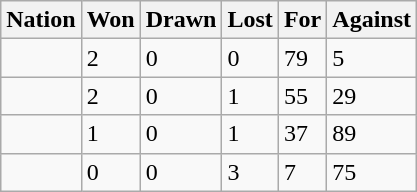<table class="wikitable">
<tr>
<th>Nation</th>
<th>Won</th>
<th>Drawn</th>
<th>Lost</th>
<th>For</th>
<th>Against</th>
</tr>
<tr>
<td></td>
<td>2</td>
<td>0</td>
<td>0</td>
<td>79</td>
<td>5</td>
</tr>
<tr>
<td></td>
<td>2</td>
<td>0</td>
<td>1</td>
<td>55</td>
<td>29</td>
</tr>
<tr>
<td></td>
<td>1</td>
<td>0</td>
<td>1</td>
<td>37</td>
<td>89</td>
</tr>
<tr>
<td></td>
<td>0</td>
<td>0</td>
<td>3</td>
<td>7</td>
<td>75</td>
</tr>
</table>
